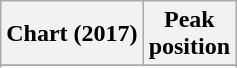<table class="wikitable sortable plainrowheaders" style="text-align:center">
<tr>
<th scope="col">Chart (2017)</th>
<th scope="col">Peak<br>position</th>
</tr>
<tr>
</tr>
<tr>
</tr>
<tr>
</tr>
<tr>
</tr>
<tr>
</tr>
<tr>
</tr>
<tr>
</tr>
<tr>
</tr>
<tr>
</tr>
<tr>
</tr>
</table>
